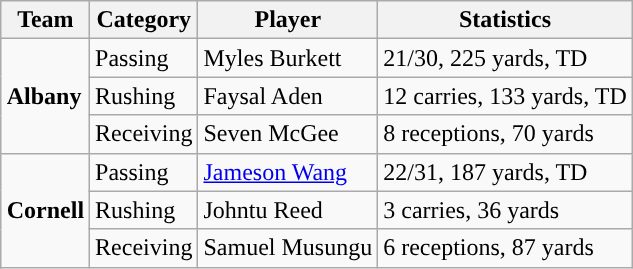<table class="wikitable" style="float: right;">
<tr>
<th>Team</th>
<th>Category</th>
<th>Player</th>
<th>Statistics</th>
</tr>
<tr>
<td rowspan=3><strong>Albany</strong></td>
<td>Passing</td>
<td>Myles Burkett</td>
<td>21/30, 225 yards, TD</td>
</tr>
<tr>
<td>Rushing</td>
<td>Faysal Aden</td>
<td>12 carries, 133 yards, TD</td>
</tr>
<tr>
<td>Receiving</td>
<td>Seven McGee</td>
<td>8 receptions, 70 yards</td>
</tr>
<tr>
<td rowspan=3><strong>Cornell</strong></td>
<td>Passing</td>
<td><a href='#'>Jameson Wang</a></td>
<td>22/31, 187 yards, TD</td>
</tr>
<tr>
<td>Rushing</td>
<td>Johntu Reed</td>
<td>3 carries, 36 yards</td>
</tr>
<tr>
<td>Receiving</td>
<td>Samuel Musungu</td>
<td>6 receptions, 87 yards</td>
</tr>
</table>
